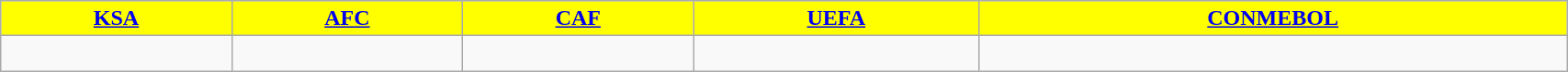<table class="wikitable sortable" style=text-align:center;width:90%>
<tr>
<th style="color:#000000; background:Yellow;"><a href='#'>KSA</a></th>
<th style="color:#000000; background:Yellow;"><a href='#'>AFC</a></th>
<th style="color:#000000; background:Yellow;"><a href='#'>CAF</a></th>
<th style="color:#000000; background:Yellow;"><a href='#'>UEFA</a></th>
<th style="color:#000000; background:Yellow;"><a href='#'>CONMEBOL</a></th>
</tr>
<tr style="vertical-align:top;">
<td><br></td>
<td><br></td>
<td><br></td>
<td><br></td>
<td><br></td>
</tr>
</table>
